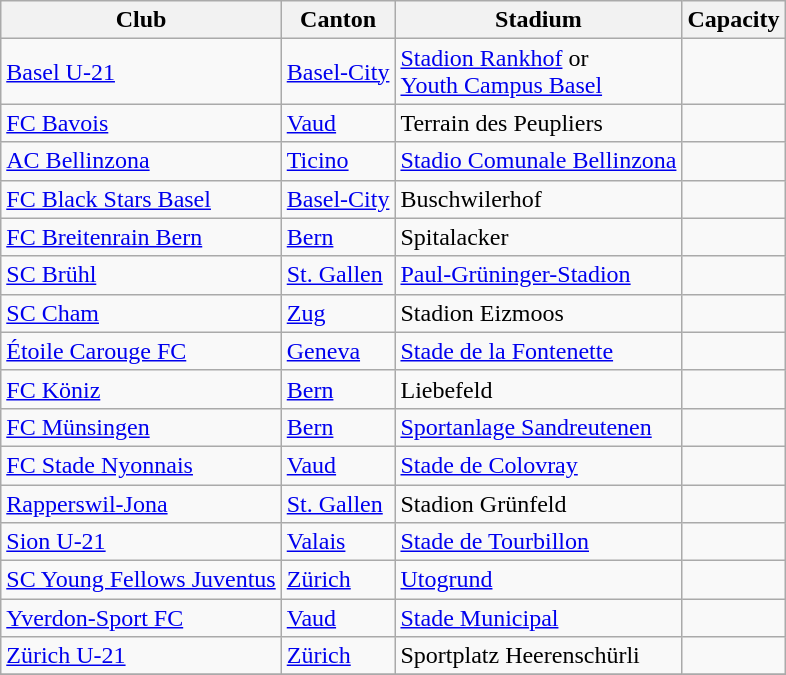<table class="wikitable">
<tr>
<th>Club</th>
<th>Canton</th>
<th>Stadium</th>
<th>Capacity</th>
</tr>
<tr>
<td><a href='#'>Basel U-21</a></td>
<td><a href='#'>Basel-City</a></td>
<td><a href='#'>Stadion Rankhof</a> or<br><a href='#'>Youth Campus Basel</a></td>
<td><br></td>
</tr>
<tr>
<td><a href='#'>FC Bavois</a></td>
<td><a href='#'>Vaud</a></td>
<td>Terrain des Peupliers</td>
<td></td>
</tr>
<tr>
<td><a href='#'>AC Bellinzona</a></td>
<td><a href='#'>Ticino</a></td>
<td><a href='#'>Stadio Comunale Bellinzona</a></td>
<td></td>
</tr>
<tr>
<td><a href='#'>FC Black Stars Basel</a></td>
<td><a href='#'>Basel-City</a></td>
<td>Buschwilerhof</td>
<td></td>
</tr>
<tr>
<td><a href='#'>FC Breitenrain Bern</a></td>
<td><a href='#'>Bern</a></td>
<td>Spitalacker</td>
<td></td>
</tr>
<tr>
<td><a href='#'>SC Brühl</a></td>
<td><a href='#'>St. Gallen</a></td>
<td><a href='#'>Paul-Grüninger-Stadion</a></td>
<td></td>
</tr>
<tr>
<td><a href='#'>SC Cham</a></td>
<td><a href='#'>Zug</a></td>
<td>Stadion Eizmoos</td>
<td></td>
</tr>
<tr>
<td><a href='#'>Étoile Carouge FC</a></td>
<td><a href='#'>Geneva</a></td>
<td><a href='#'>Stade de la Fontenette</a></td>
<td></td>
</tr>
<tr>
<td><a href='#'>FC Köniz</a></td>
<td><a href='#'>Bern</a></td>
<td>Liebefeld</td>
<td></td>
</tr>
<tr>
<td><a href='#'>FC Münsingen</a></td>
<td><a href='#'>Bern</a></td>
<td><a href='#'>Sportanlage Sandreutenen</a></td>
<td></td>
</tr>
<tr>
<td><a href='#'>FC Stade Nyonnais</a></td>
<td><a href='#'>Vaud</a></td>
<td><a href='#'>Stade de Colovray</a></td>
<td></td>
</tr>
<tr>
<td><a href='#'>Rapperswil-Jona</a></td>
<td><a href='#'>St. Gallen</a></td>
<td>Stadion Grünfeld</td>
<td></td>
</tr>
<tr>
<td><a href='#'>Sion U-21</a></td>
<td><a href='#'>Valais</a></td>
<td><a href='#'>Stade de Tourbillon</a></td>
<td></td>
</tr>
<tr>
<td><a href='#'>SC Young Fellows Juventus</a></td>
<td><a href='#'>Zürich</a></td>
<td><a href='#'>Utogrund</a></td>
<td></td>
</tr>
<tr>
<td><a href='#'>Yverdon-Sport FC</a></td>
<td><a href='#'>Vaud</a></td>
<td><a href='#'>Stade Municipal</a></td>
<td></td>
</tr>
<tr>
<td><a href='#'>Zürich U-21</a></td>
<td><a href='#'>Zürich</a></td>
<td>Sportplatz Heerenschürli</td>
<td></td>
</tr>
<tr>
</tr>
</table>
